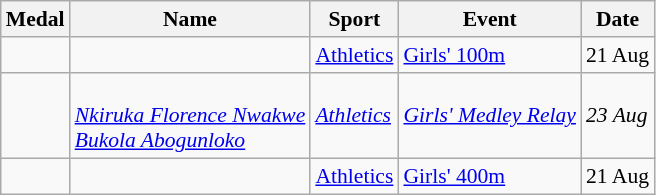<table class="wikitable sortable" style="font-size:90%">
<tr>
<th>Medal</th>
<th>Name</th>
<th>Sport</th>
<th>Event</th>
<th>Date</th>
</tr>
<tr>
<td></td>
<td></td>
<td><a href='#'>Athletics</a></td>
<td><a href='#'>Girls' 100m</a></td>
<td>21 Aug</td>
</tr>
<tr>
<td><em></em></td>
<td><em><br><a href='#'>Nkiruka Florence Nwakwe</a><br><a href='#'>Bukola Abogunloko</a></em></td>
<td><em><a href='#'>Athletics</a></em></td>
<td><em><a href='#'>Girls' Medley Relay</a></em></td>
<td><em>23 Aug</em></td>
</tr>
<tr>
<td></td>
<td></td>
<td><a href='#'>Athletics</a></td>
<td><a href='#'>Girls' 400m</a></td>
<td>21 Aug</td>
</tr>
</table>
